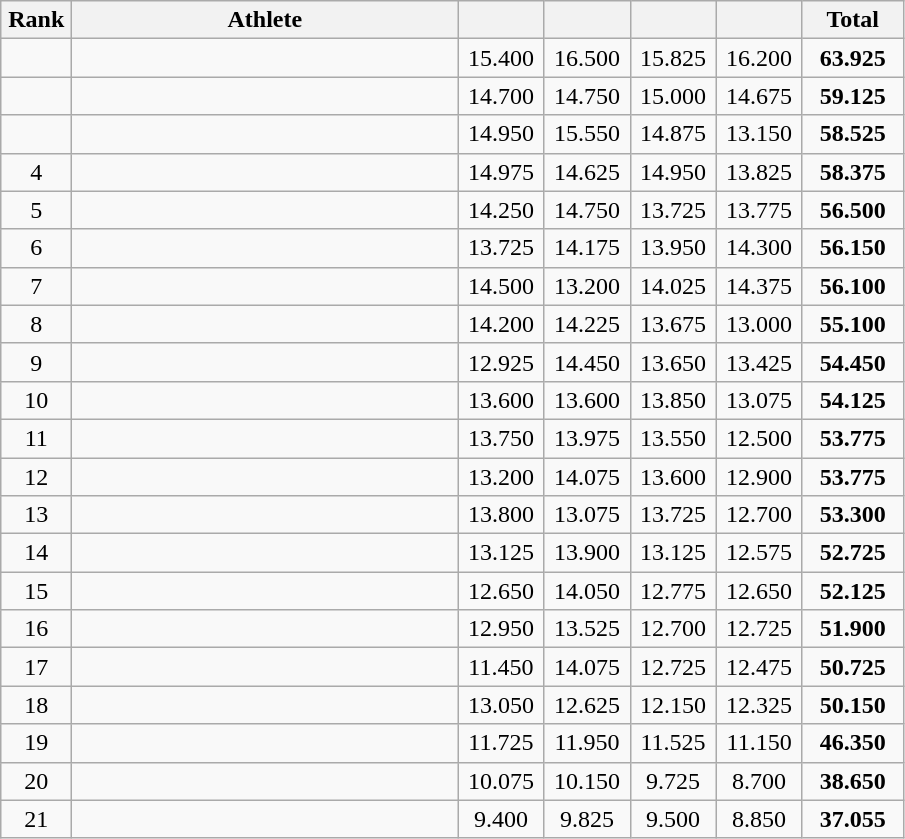<table class=wikitable style="text-align:center">
<tr>
<th width=40>Rank</th>
<th width=250>Athlete</th>
<th width=50></th>
<th width=50></th>
<th width=50></th>
<th width=50></th>
<th width=60>Total</th>
</tr>
<tr>
<td></td>
<td align=left></td>
<td>15.400</td>
<td>16.500</td>
<td>15.825</td>
<td>16.200</td>
<td><strong>63.925</strong></td>
</tr>
<tr>
<td></td>
<td align=left></td>
<td>14.700</td>
<td>14.750</td>
<td>15.000</td>
<td>14.675</td>
<td><strong>59.125</strong></td>
</tr>
<tr>
<td></td>
<td align=left></td>
<td>14.950</td>
<td>15.550</td>
<td>14.875</td>
<td>13.150</td>
<td><strong>58.525</strong></td>
</tr>
<tr>
<td>4</td>
<td align=left></td>
<td>14.975</td>
<td>14.625</td>
<td>14.950</td>
<td>13.825</td>
<td><strong>58.375</strong></td>
</tr>
<tr>
<td>5</td>
<td align=left></td>
<td>14.250</td>
<td>14.750</td>
<td>13.725</td>
<td>13.775</td>
<td><strong>56.500</strong></td>
</tr>
<tr>
<td>6</td>
<td align=left></td>
<td>13.725</td>
<td>14.175</td>
<td>13.950</td>
<td>14.300</td>
<td><strong>56.150</strong></td>
</tr>
<tr>
<td>7</td>
<td align=left></td>
<td>14.500</td>
<td>13.200</td>
<td>14.025</td>
<td>14.375</td>
<td><strong>56.100</strong></td>
</tr>
<tr>
<td>8</td>
<td align=left></td>
<td>14.200</td>
<td>14.225</td>
<td>13.675</td>
<td>13.000</td>
<td><strong>55.100</strong></td>
</tr>
<tr>
<td>9</td>
<td align=left></td>
<td>12.925</td>
<td>14.450</td>
<td>13.650</td>
<td>13.425</td>
<td><strong>54.450</strong></td>
</tr>
<tr>
<td>10</td>
<td align=left></td>
<td>13.600</td>
<td>13.600</td>
<td>13.850</td>
<td>13.075</td>
<td><strong>54.125</strong></td>
</tr>
<tr>
<td>11</td>
<td align=left></td>
<td>13.750</td>
<td>13.975</td>
<td>13.550</td>
<td>12.500</td>
<td><strong>53.775</strong></td>
</tr>
<tr>
<td>12</td>
<td align=left></td>
<td>13.200</td>
<td>14.075</td>
<td>13.600</td>
<td>12.900</td>
<td><strong>53.775</strong></td>
</tr>
<tr>
<td>13</td>
<td align=left></td>
<td>13.800</td>
<td>13.075</td>
<td>13.725</td>
<td>12.700</td>
<td><strong>53.300</strong></td>
</tr>
<tr>
<td>14</td>
<td align=left></td>
<td>13.125</td>
<td>13.900</td>
<td>13.125</td>
<td>12.575</td>
<td><strong>52.725</strong></td>
</tr>
<tr>
<td>15</td>
<td align=left></td>
<td>12.650</td>
<td>14.050</td>
<td>12.775</td>
<td>12.650</td>
<td><strong>52.125</strong></td>
</tr>
<tr>
<td>16</td>
<td align=left></td>
<td>12.950</td>
<td>13.525</td>
<td>12.700</td>
<td>12.725</td>
<td><strong>51.900</strong></td>
</tr>
<tr>
<td>17</td>
<td align=left></td>
<td>11.450</td>
<td>14.075</td>
<td>12.725</td>
<td>12.475</td>
<td><strong>50.725</strong></td>
</tr>
<tr>
<td>18</td>
<td align=left></td>
<td>13.050</td>
<td>12.625</td>
<td>12.150</td>
<td>12.325</td>
<td><strong>50.150</strong></td>
</tr>
<tr>
<td>19</td>
<td align=left></td>
<td>11.725</td>
<td>11.950</td>
<td>11.525</td>
<td>11.150</td>
<td><strong>46.350</strong></td>
</tr>
<tr>
<td>20</td>
<td align=left></td>
<td>10.075</td>
<td>10.150</td>
<td>9.725</td>
<td>8.700</td>
<td><strong>38.650</strong></td>
</tr>
<tr>
<td>21</td>
<td align=left></td>
<td>9.400</td>
<td>9.825</td>
<td>9.500</td>
<td>8.850</td>
<td><strong>37.055</strong></td>
</tr>
</table>
